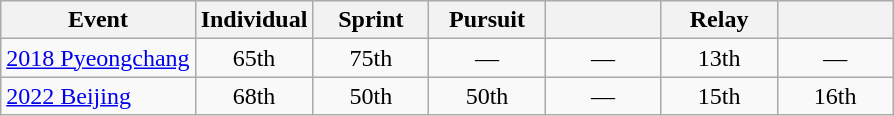<table class="wikitable" style="text-align: center;">
<tr ">
<th>Event</th>
<th style="width:70px;">Individual</th>
<th style="width:70px;">Sprint</th>
<th style="width:70px;">Pursuit</th>
<th style="width:70px;"></th>
<th style="width:70px;">Relay</th>
<th style="width:70px;"></th>
</tr>
<tr>
<td align=left> <a href='#'>2018 Pyeongchang</a></td>
<td>65th</td>
<td>75th</td>
<td>—</td>
<td>—</td>
<td>13th</td>
<td>—</td>
</tr>
<tr>
<td align=left> <a href='#'>2022 Beijing</a></td>
<td>68th</td>
<td>50th</td>
<td>50th</td>
<td>—</td>
<td>15th</td>
<td>16th</td>
</tr>
</table>
